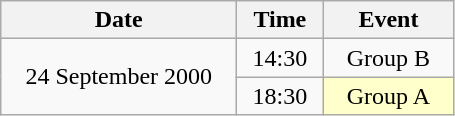<table class = "wikitable" style="text-align:center;">
<tr>
<th width=150>Date</th>
<th width=50>Time</th>
<th width=80>Event</th>
</tr>
<tr>
<td rowspan=2>24 September 2000</td>
<td>14:30</td>
<td>Group B</td>
</tr>
<tr>
<td>18:30</td>
<td bgcolor=ffffcc>Group A</td>
</tr>
</table>
